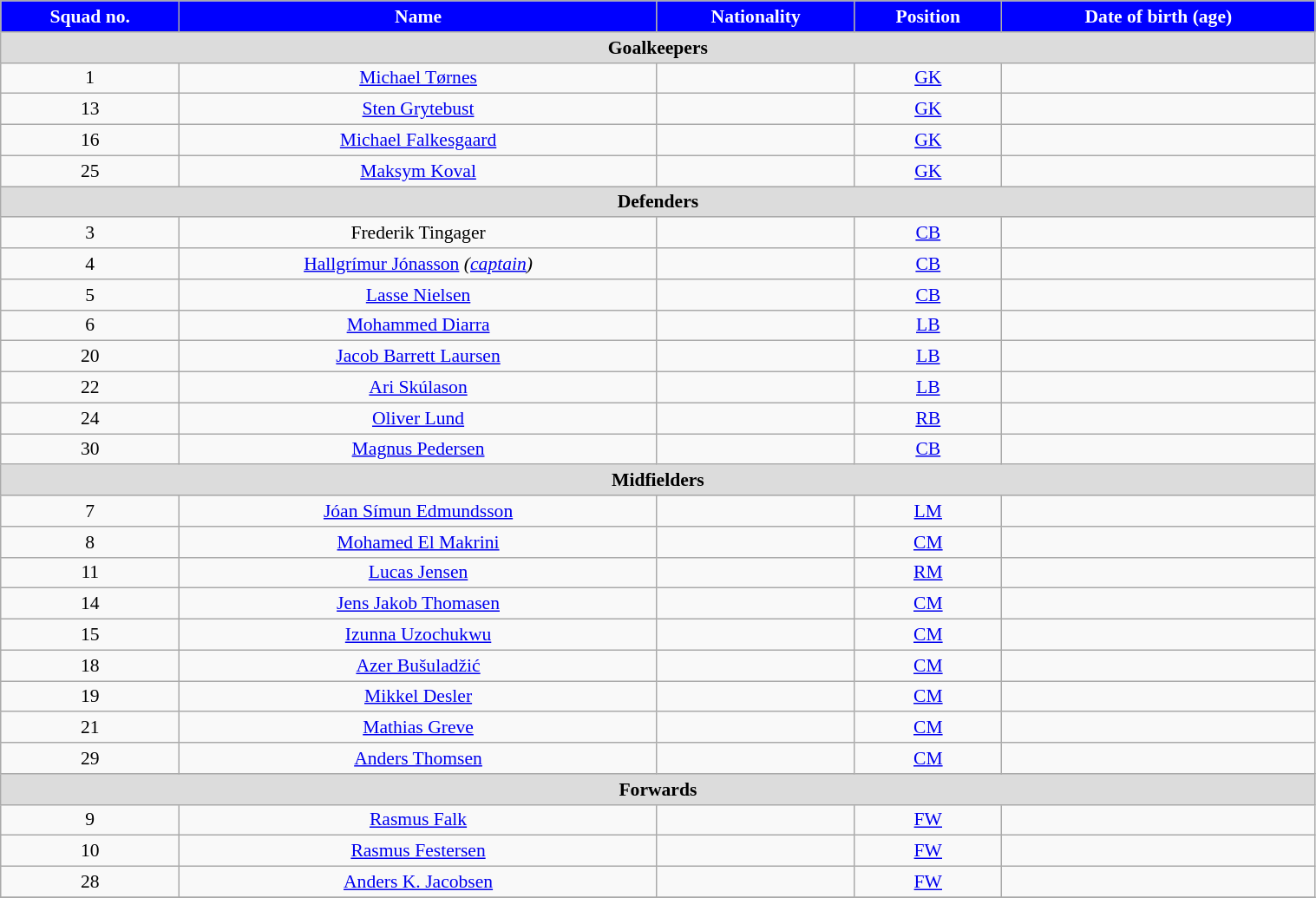<table class="wikitable" style="text-align:center; font-size:90%; width:80%">
<tr>
<th style="background:#0000ff; color:white; text-align:center">Squad no.</th>
<th style="background:#0000ff; color:white; text-align:center">Name</th>
<th style="background:#0000ff; color:white; text-align:center">Nationality</th>
<th style="background:#0000ff; color:white; text-align:center">Position</th>
<th style="background:#0000ff; color:white; text-align:center">Date of birth (age)</th>
</tr>
<tr>
<th colspan="6" style="background:#dcdcdc; text-align:center">Goalkeepers</th>
</tr>
<tr>
<td>1</td>
<td><a href='#'>Michael Tørnes</a></td>
<td></td>
<td><a href='#'>GK</a></td>
<td></td>
</tr>
<tr>
<td>13</td>
<td><a href='#'>Sten Grytebust</a></td>
<td></td>
<td><a href='#'>GK</a></td>
<td></td>
</tr>
<tr>
<td>16</td>
<td><a href='#'>Michael Falkesgaard</a></td>
<td></td>
<td><a href='#'>GK</a></td>
<td></td>
</tr>
<tr>
<td>25</td>
<td><a href='#'>Maksym Koval</a></td>
<td></td>
<td><a href='#'>GK</a></td>
<td></td>
</tr>
<tr>
<th colspan="6" style="background:#dcdcdc; text-align:center">Defenders</th>
</tr>
<tr>
<td>3</td>
<td>Frederik Tingager</td>
<td></td>
<td><a href='#'>CB</a></td>
<td></td>
</tr>
<tr>
<td>4</td>
<td><a href='#'>Hallgrímur Jónasson</a> <em>(<a href='#'>captain</a>)</em></td>
<td></td>
<td><a href='#'>CB</a></td>
<td></td>
</tr>
<tr>
<td>5</td>
<td><a href='#'>Lasse Nielsen</a></td>
<td></td>
<td><a href='#'>CB</a></td>
<td></td>
</tr>
<tr>
<td>6</td>
<td><a href='#'>Mohammed Diarra</a></td>
<td></td>
<td><a href='#'>LB</a></td>
<td></td>
</tr>
<tr>
<td>20</td>
<td><a href='#'>Jacob Barrett Laursen</a></td>
<td></td>
<td><a href='#'>LB</a></td>
<td></td>
</tr>
<tr>
<td>22</td>
<td><a href='#'>Ari Skúlason</a></td>
<td></td>
<td><a href='#'>LB</a></td>
<td></td>
</tr>
<tr>
<td>24</td>
<td><a href='#'>Oliver Lund</a></td>
<td></td>
<td><a href='#'>RB</a></td>
<td></td>
</tr>
<tr>
<td>30</td>
<td><a href='#'>Magnus Pedersen</a></td>
<td></td>
<td><a href='#'>CB</a></td>
<td></td>
</tr>
<tr>
<th colspan="6" style="background:#dcdcdc; text-align:center">Midfielders</th>
</tr>
<tr>
<td>7</td>
<td><a href='#'>Jóan Símun Edmundsson</a></td>
<td></td>
<td><a href='#'>LM</a></td>
<td></td>
</tr>
<tr>
<td>8</td>
<td><a href='#'>Mohamed El Makrini</a></td>
<td></td>
<td><a href='#'>CM</a></td>
<td></td>
</tr>
<tr>
<td>11</td>
<td><a href='#'>Lucas Jensen</a></td>
<td></td>
<td><a href='#'>RM</a></td>
<td></td>
</tr>
<tr>
<td>14</td>
<td><a href='#'>Jens Jakob Thomasen</a></td>
<td></td>
<td><a href='#'>CM</a></td>
<td></td>
</tr>
<tr>
<td>15</td>
<td><a href='#'>Izunna Uzochukwu</a></td>
<td></td>
<td><a href='#'>CM</a></td>
<td></td>
</tr>
<tr>
<td>18</td>
<td><a href='#'>Azer Bušuladžić</a></td>
<td></td>
<td><a href='#'>CM</a></td>
<td></td>
</tr>
<tr>
<td>19</td>
<td><a href='#'>Mikkel Desler</a></td>
<td></td>
<td><a href='#'>CM</a></td>
<td></td>
</tr>
<tr>
<td>21</td>
<td><a href='#'>Mathias Greve</a></td>
<td></td>
<td><a href='#'>CM</a></td>
<td></td>
</tr>
<tr>
<td>29</td>
<td><a href='#'>Anders Thomsen</a></td>
<td></td>
<td><a href='#'>CM</a></td>
<td></td>
</tr>
<tr>
<th colspan="6" style="background:#dcdcdc; text-align:center">Forwards</th>
</tr>
<tr>
<td>9</td>
<td><a href='#'>Rasmus Falk</a></td>
<td></td>
<td><a href='#'>FW</a></td>
<td></td>
</tr>
<tr>
<td>10</td>
<td><a href='#'>Rasmus Festersen</a></td>
<td></td>
<td><a href='#'>FW</a></td>
<td></td>
</tr>
<tr>
<td>28</td>
<td><a href='#'>Anders K. Jacobsen</a></td>
<td></td>
<td><a href='#'>FW</a></td>
<td></td>
</tr>
<tr>
</tr>
</table>
